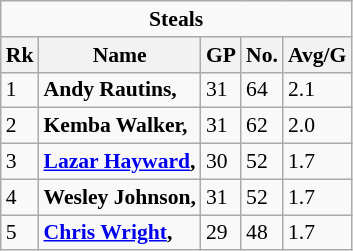<table class="wikitable" style="white-space:nowrap; font-size:90%;">
<tr>
<td colspan=5 align=center><strong>Steals</strong></td>
</tr>
<tr>
<th>Rk</th>
<th>Name</th>
<th>GP</th>
<th>No.</th>
<th>Avg/G</th>
</tr>
<tr>
<td>1</td>
<td><strong>Andy Rautins, </strong></td>
<td>31</td>
<td>64</td>
<td>2.1</td>
</tr>
<tr>
<td>2</td>
<td><strong>Kemba Walker, </strong></td>
<td>31</td>
<td>62</td>
<td>2.0</td>
</tr>
<tr>
<td>3</td>
<td><strong><a href='#'>Lazar Hayward</a>, </strong></td>
<td>30</td>
<td>52</td>
<td>1.7</td>
</tr>
<tr>
<td>4</td>
<td><strong>Wesley Johnson, </strong></td>
<td>31</td>
<td>52</td>
<td>1.7</td>
</tr>
<tr>
<td>5</td>
<td><strong><a href='#'>Chris Wright</a>, </strong></td>
<td>29</td>
<td>48</td>
<td>1.7</td>
</tr>
</table>
